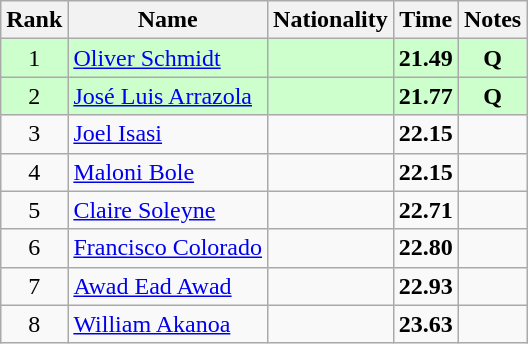<table class="wikitable sortable" style="text-align:center">
<tr>
<th>Rank</th>
<th>Name</th>
<th>Nationality</th>
<th>Time</th>
<th>Notes</th>
</tr>
<tr bgcolor=ccffcc>
<td>1</td>
<td align=left><a href='#'>Oliver Schmidt</a></td>
<td align=left></td>
<td><strong>21.49</strong></td>
<td><strong>Q</strong></td>
</tr>
<tr bgcolor=ccffcc>
<td>2</td>
<td align=left><a href='#'>José Luis Arrazola</a></td>
<td align=left></td>
<td><strong>21.77</strong></td>
<td><strong>Q</strong></td>
</tr>
<tr>
<td>3</td>
<td align=left><a href='#'>Joel Isasi</a></td>
<td align=left></td>
<td><strong>22.15</strong></td>
<td></td>
</tr>
<tr>
<td>4</td>
<td align=left><a href='#'>Maloni Bole</a></td>
<td align=left></td>
<td><strong>22.15</strong></td>
<td></td>
</tr>
<tr>
<td>5</td>
<td align=left><a href='#'>Claire Soleyne</a></td>
<td align=left></td>
<td><strong>22.71</strong></td>
<td></td>
</tr>
<tr>
<td>6</td>
<td align=left><a href='#'>Francisco Colorado</a></td>
<td align=left></td>
<td><strong>22.80</strong></td>
<td></td>
</tr>
<tr>
<td>7</td>
<td align=left><a href='#'>Awad Ead Awad</a></td>
<td align=left></td>
<td><strong>22.93</strong></td>
<td></td>
</tr>
<tr>
<td>8</td>
<td align=left><a href='#'>William Akanoa</a></td>
<td align=left></td>
<td><strong>23.63</strong></td>
<td></td>
</tr>
</table>
